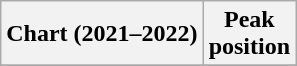<table class="wikitable plainrowheaders" style="text-align:center">
<tr>
<th scope="col">Chart (2021–2022)</th>
<th scope="col">Peak<br>position</th>
</tr>
<tr>
</tr>
</table>
